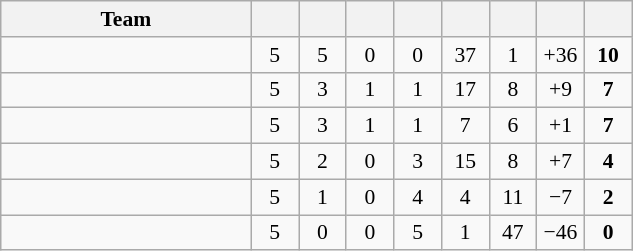<table class="wikitable" style="text-align: center; font-size:90% ">
<tr>
<th width=160>Team</th>
<th width=25></th>
<th width=25></th>
<th width=25></th>
<th width=25></th>
<th width=25></th>
<th width=25></th>
<th width=25></th>
<th width=25></th>
</tr>
<tr>
<td align=left></td>
<td>5</td>
<td>5</td>
<td>0</td>
<td>0</td>
<td>37</td>
<td>1</td>
<td>+36</td>
<td><strong>10</strong></td>
</tr>
<tr>
<td align=left></td>
<td>5</td>
<td>3</td>
<td>1</td>
<td>1</td>
<td>17</td>
<td>8</td>
<td>+9</td>
<td><strong>7</strong></td>
</tr>
<tr>
<td align=left></td>
<td>5</td>
<td>3</td>
<td>1</td>
<td>1</td>
<td>7</td>
<td>6</td>
<td>+1</td>
<td><strong>7</strong></td>
</tr>
<tr>
<td align=left></td>
<td>5</td>
<td>2</td>
<td>0</td>
<td>3</td>
<td>15</td>
<td>8</td>
<td>+7</td>
<td><strong>4</strong></td>
</tr>
<tr>
<td align=left></td>
<td>5</td>
<td>1</td>
<td>0</td>
<td>4</td>
<td>4</td>
<td>11</td>
<td>−7</td>
<td><strong>2</strong></td>
</tr>
<tr>
<td align=left></td>
<td>5</td>
<td>0</td>
<td>0</td>
<td>5</td>
<td>1</td>
<td>47</td>
<td>−46</td>
<td><strong>0</strong></td>
</tr>
</table>
